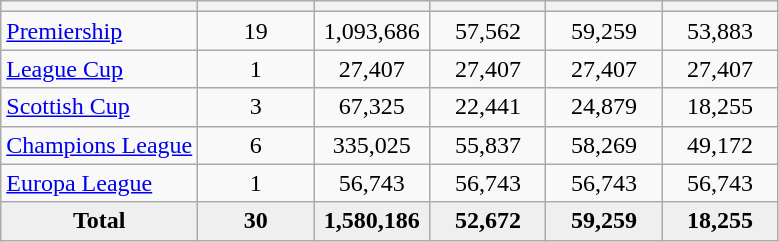<table class="wikitable" style="text-align: center;">
<tr>
<th></th>
<th style="width:70px;"></th>
<th style="width:70px;"></th>
<th style="width:70px;"></th>
<th style="width:70px;"></th>
<th style="width:70px;"></th>
</tr>
<tr>
<td align=left><a href='#'>Premiership</a></td>
<td>19</td>
<td>1,093,686</td>
<td>57,562</td>
<td>59,259</td>
<td>53,883</td>
</tr>
<tr>
<td align=left><a href='#'>League Cup</a></td>
<td>1</td>
<td>27,407</td>
<td>27,407</td>
<td>27,407</td>
<td>27,407</td>
</tr>
<tr>
<td align=left><a href='#'>Scottish Cup</a></td>
<td>3</td>
<td>67,325</td>
<td>22,441</td>
<td>24,879</td>
<td>18,255</td>
</tr>
<tr>
<td align=left><a href='#'>Champions League</a></td>
<td>6</td>
<td>335,025</td>
<td>55,837</td>
<td>58,269</td>
<td>49,172</td>
</tr>
<tr>
<td align=left><a href='#'>Europa League</a></td>
<td>1</td>
<td>56,743</td>
<td>56,743</td>
<td>56,743</td>
<td>56,743</td>
</tr>
<tr bgcolor="#EFEFEF">
<td><strong>Total</strong></td>
<td><strong>30</strong></td>
<td><strong>1,580,186</strong></td>
<td><strong>52,672</strong></td>
<td><strong>59,259</strong></td>
<td><strong>18,255</strong></td>
</tr>
</table>
